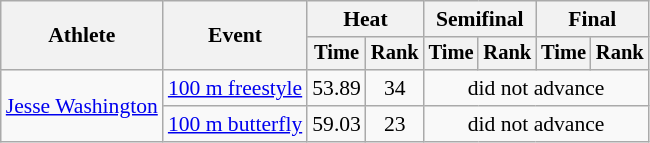<table class=wikitable style="font-size:90%">
<tr>
<th rowspan=2>Athlete</th>
<th rowspan=2>Event</th>
<th colspan="2">Heat</th>
<th colspan="2">Semifinal</th>
<th colspan="2">Final</th>
</tr>
<tr style="font-size:95%">
<th>Time</th>
<th>Rank</th>
<th>Time</th>
<th>Rank</th>
<th>Time</th>
<th>Rank</th>
</tr>
<tr align=center>
<td align=left rowspan=2><a href='#'>Jesse Washington</a></td>
<td align=left><a href='#'>100 m freestyle</a></td>
<td>53.89</td>
<td>34</td>
<td colspan=4>did not advance</td>
</tr>
<tr align=center>
<td align=left><a href='#'>100 m butterfly</a></td>
<td>59.03</td>
<td>23</td>
<td colspan=4>did not advance</td>
</tr>
</table>
